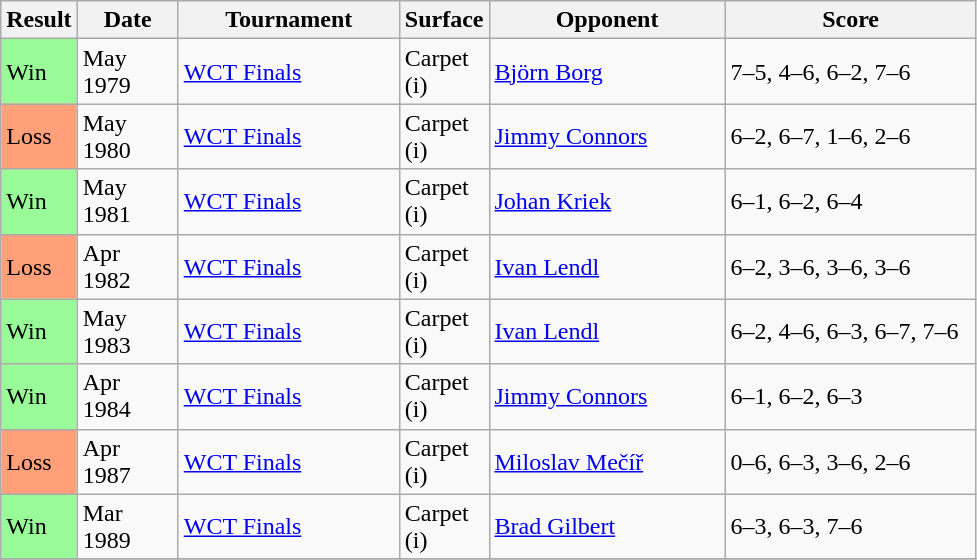<table class="sortable wikitable">
<tr>
<th style=width:40px>Result</th>
<th style=width:60px>Date</th>
<th style=width:140px>Tournament</th>
<th style=width:50px>Surface</th>
<th style=width:150px>Opponent</th>
<th style=width:160px class=unsortable>Score</th>
</tr>
<tr>
<td style=background:#98fb98>Win</td>
<td>May 1979</td>
<td><a href='#'>WCT Finals</a></td>
<td>Carpet (i)</td>
<td> <a href='#'>Björn Borg</a></td>
<td>7–5, 4–6, 6–2, 7–6</td>
</tr>
<tr>
<td style=background:#ffa07a>Loss</td>
<td>May 1980</td>
<td><a href='#'>WCT Finals</a></td>
<td>Carpet (i)</td>
<td> <a href='#'>Jimmy Connors</a></td>
<td>6–2, 6–7, 1–6, 2–6</td>
</tr>
<tr>
<td style=background:#98fb98>Win</td>
<td>May 1981</td>
<td><a href='#'>WCT Finals</a></td>
<td>Carpet (i)</td>
<td> <a href='#'>Johan Kriek</a></td>
<td>6–1, 6–2, 6–4</td>
</tr>
<tr>
<td style=background:#ffa07a>Loss</td>
<td>Apr 1982</td>
<td><a href='#'>WCT Finals</a></td>
<td>Carpet (i)</td>
<td> <a href='#'>Ivan Lendl</a></td>
<td>6–2, 3–6, 3–6, 3–6</td>
</tr>
<tr>
<td style=background:#98fb98>Win</td>
<td>May 1983</td>
<td><a href='#'>WCT Finals</a></td>
<td>Carpet (i)</td>
<td> <a href='#'>Ivan Lendl</a></td>
<td>6–2, 4–6, 6–3, 6–7, 7–6</td>
</tr>
<tr>
<td style=background:#98fb98>Win</td>
<td>Apr 1984</td>
<td><a href='#'>WCT Finals</a></td>
<td>Carpet (i)</td>
<td> <a href='#'>Jimmy Connors</a></td>
<td>6–1, 6–2, 6–3</td>
</tr>
<tr>
<td style=background:#ffa07a>Loss</td>
<td>Apr 1987</td>
<td><a href='#'>WCT Finals</a></td>
<td>Carpet (i)</td>
<td> <a href='#'>Miloslav Mečíř</a></td>
<td>0–6, 6–3, 3–6, 2–6</td>
</tr>
<tr>
<td style=background:#98fb98>Win</td>
<td>Mar 1989</td>
<td><a href='#'>WCT Finals</a></td>
<td>Carpet (i)</td>
<td> <a href='#'>Brad Gilbert</a></td>
<td>6–3, 6–3, 7–6</td>
</tr>
<tr>
</tr>
</table>
